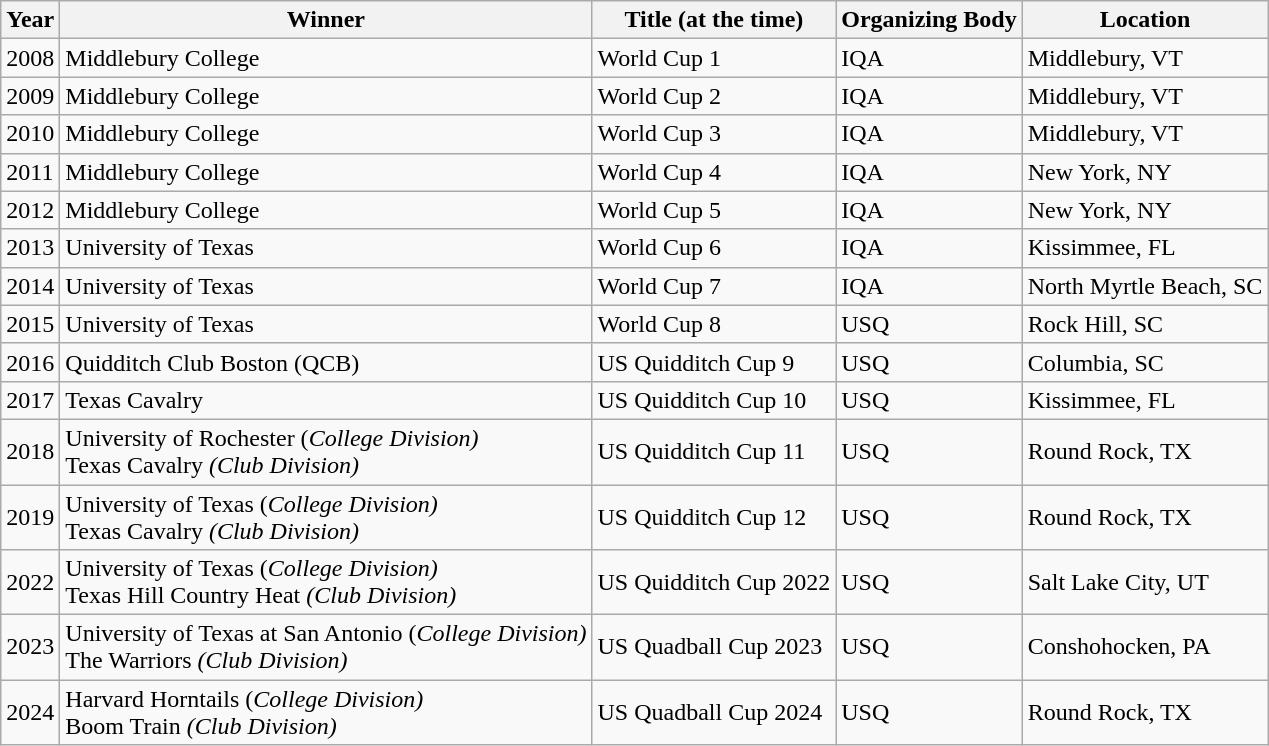<table class="wikitable">
<tr>
<th>Year</th>
<th>Winner</th>
<th>Title (at the time)</th>
<th>Organizing Body</th>
<th>Location</th>
</tr>
<tr>
<td>2008</td>
<td>Middlebury College</td>
<td>World Cup 1</td>
<td>IQA</td>
<td>Middlebury, VT</td>
</tr>
<tr>
<td>2009</td>
<td>Middlebury College</td>
<td>World Cup 2</td>
<td>IQA</td>
<td>Middlebury, VT</td>
</tr>
<tr>
<td>2010</td>
<td>Middlebury College</td>
<td>World Cup 3</td>
<td>IQA</td>
<td>Middlebury, VT</td>
</tr>
<tr>
<td>2011</td>
<td>Middlebury College</td>
<td>World Cup 4</td>
<td>IQA</td>
<td>New York, NY</td>
</tr>
<tr>
<td>2012</td>
<td>Middlebury College</td>
<td>World Cup 5</td>
<td>IQA</td>
<td>New York, NY</td>
</tr>
<tr>
<td>2013</td>
<td>University of Texas</td>
<td>World Cup 6</td>
<td>IQA</td>
<td>Kissimmee, FL</td>
</tr>
<tr>
<td>2014</td>
<td>University of Texas</td>
<td>World Cup 7</td>
<td>IQA</td>
<td>North Myrtle Beach, SC</td>
</tr>
<tr>
<td>2015</td>
<td>University of Texas</td>
<td>World Cup 8</td>
<td>USQ</td>
<td>Rock Hill, SC</td>
</tr>
<tr>
<td>2016</td>
<td>Quidditch Club Boston (QCB)</td>
<td>US Quidditch Cup 9</td>
<td>USQ</td>
<td>Columbia, SC</td>
</tr>
<tr>
<td>2017</td>
<td>Texas Cavalry</td>
<td>US Quidditch Cup 10</td>
<td>USQ</td>
<td>Kissimmee, FL</td>
</tr>
<tr>
<td>2018</td>
<td>University of Rochester (<em>College Division)</em><br>Texas Cavalry <em>(Club Division)</em></td>
<td>US Quidditch Cup 11</td>
<td>USQ</td>
<td>Round Rock, TX</td>
</tr>
<tr>
<td>2019</td>
<td>University of Texas (<em>College Division)</em><br>Texas Cavalry <em>(Club Division)</em></td>
<td>US Quidditch Cup 12</td>
<td>USQ</td>
<td>Round Rock, TX</td>
</tr>
<tr>
<td>2022</td>
<td>University of Texas (<em>College Division)</em><br>Texas Hill Country Heat <em>(Club Division)</em></td>
<td>US Quidditch Cup 2022</td>
<td>USQ</td>
<td>Salt Lake City, UT</td>
</tr>
<tr>
<td>2023</td>
<td>University of Texas at San Antonio (<em>College Division)</em><br>The Warriors <em>(Club Division)</em></td>
<td>US Quadball Cup 2023</td>
<td>USQ</td>
<td>Conshohocken, PA</td>
</tr>
<tr>
<td>2024</td>
<td>Harvard Horntails (<em>College Division)</em><br>Boom Train <em>(Club Division)</em></td>
<td>US Quadball Cup 2024</td>
<td>USQ</td>
<td>Round Rock, TX</td>
</tr>
</table>
